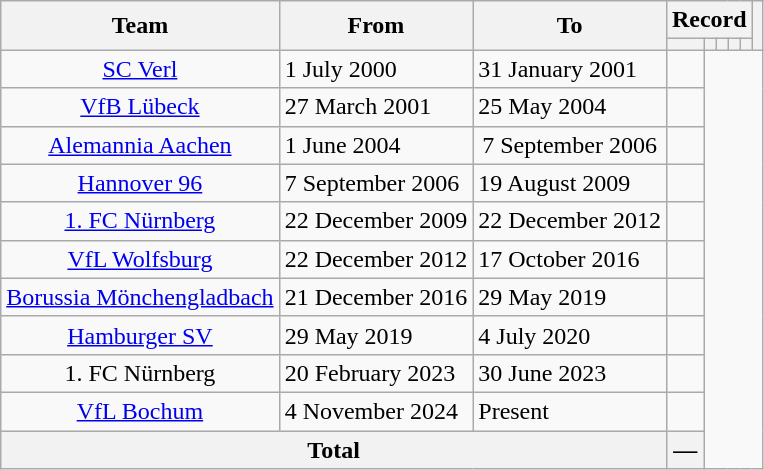<table class="wikitable" style="text-align: center">
<tr>
<th rowspan="2">Team</th>
<th rowspan="2">From</th>
<th rowspan="2">To</th>
<th colspan="5">Record</th>
<th rowspan=2></th>
</tr>
<tr>
<th></th>
<th></th>
<th></th>
<th></th>
<th></th>
</tr>
<tr>
<td><a href='#'>SC Verl</a></td>
<td align=left>1 July 2000</td>
<td align=left>31 January 2001<br></td>
<td></td>
</tr>
<tr>
<td><a href='#'>VfB Lübeck</a></td>
<td align=left>27 March 2001</td>
<td align=left>25 May 2004<br></td>
<td></td>
</tr>
<tr>
<td><a href='#'>Alemannia Aachen</a></td>
<td align=left>1 June 2004</td>
<td>7 September 2006<br></td>
<td></td>
</tr>
<tr>
<td><a href='#'>Hannover 96</a></td>
<td align=left>7 September 2006</td>
<td align=left>19 August 2009<br></td>
<td></td>
</tr>
<tr>
<td><a href='#'>1. FC Nürnberg</a></td>
<td align=left>22 December 2009</td>
<td 2align=left>22 December 2012<br></td>
<td></td>
</tr>
<tr>
<td><a href='#'>VfL Wolfsburg</a></td>
<td align=left>22 December 2012</td>
<td align=left>17 October 2016<br></td>
<td></td>
</tr>
<tr>
<td><a href='#'>Borussia Mönchengladbach</a></td>
<td align=left>21 December 2016</td>
<td align=left>29 May 2019<br></td>
<td></td>
</tr>
<tr>
<td><a href='#'>Hamburger SV</a></td>
<td align=left>29 May 2019</td>
<td align=left>4 July 2020<br></td>
<td></td>
</tr>
<tr>
<td>1. FC Nürnberg</td>
<td align=left>20 February 2023</td>
<td align=left>30 June 2023<br></td>
<td></td>
</tr>
<tr>
<td><a href='#'>VfL Bochum</a></td>
<td align=left>4 November 2024</td>
<td align=left>Present<br></td>
<td></td>
</tr>
<tr>
<th colspan="3">Total<br></th>
<th>—</th>
</tr>
</table>
